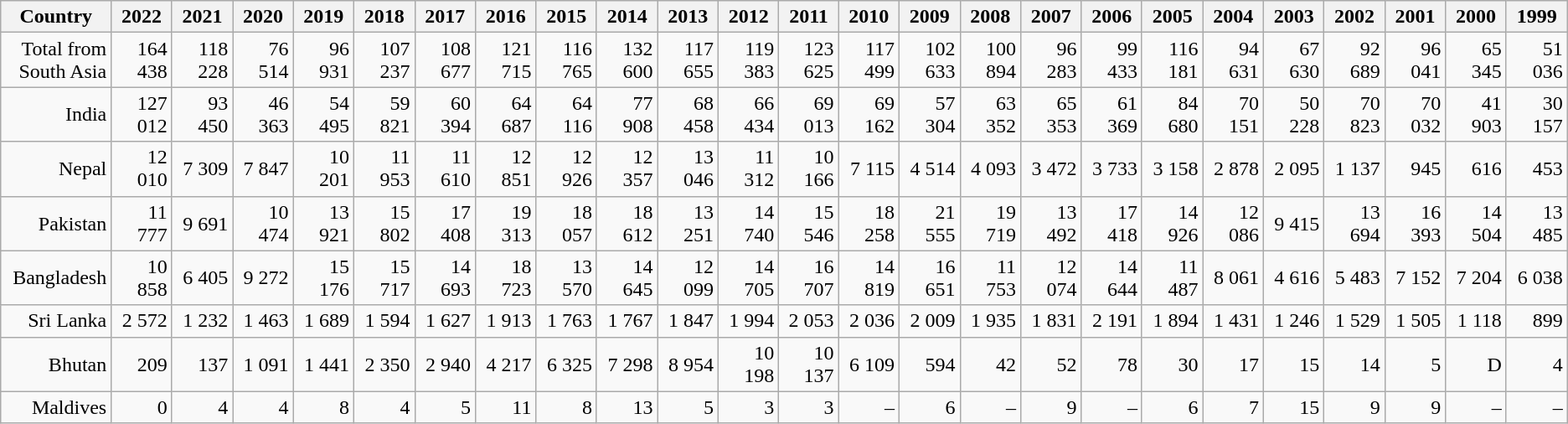<table class="wikitable" style="text-align: right;">
<tr>
<th style="width:120pt;">Country</th>
<th style="width:120pt;">2022</th>
<th style="width:120pt;">2021</th>
<th style="width:120pt;">2020</th>
<th style="width:120pt;">2019</th>
<th style="width:120pt;">2018</th>
<th style="width:120pt;">2017</th>
<th style="width:120pt;">2016</th>
<th style="width:120pt;">2015</th>
<th style="width:120pt;">2014</th>
<th style="width:120pt;">2013</th>
<th style="width:120pt;">2012</th>
<th style="width:120pt;">2011</th>
<th style="width:120pt;">2010</th>
<th style="width:120pt;">2009</th>
<th style="width:120pt;">2008</th>
<th style="width:120pt;">2007</th>
<th style="width:120pt;">2006</th>
<th style="width:120pt;">2005</th>
<th style="width:120pt;">2004</th>
<th style="width:120pt;">2003</th>
<th style="width:120pt;">2002</th>
<th style="width:120pt;">2001</th>
<th style="width:120pt;">2000</th>
<th style="width:120pt;">1999</th>
</tr>
<tr>
<td>Total from South Asia</td>
<td>164 438</td>
<td>118 228</td>
<td>76 514</td>
<td>96 931</td>
<td>107 237</td>
<td>108 677</td>
<td>121 715</td>
<td>116 765</td>
<td>132 600</td>
<td>117 655</td>
<td>119 383</td>
<td>123 625</td>
<td>117 499</td>
<td>102 633</td>
<td>100 894</td>
<td>96 283</td>
<td>99 433</td>
<td>116 181</td>
<td>94 631</td>
<td>67 630</td>
<td>92 689</td>
<td>96 041</td>
<td>65 345</td>
<td>51 036</td>
</tr>
<tr>
<td>India</td>
<td>127 012</td>
<td>93 450</td>
<td>46 363</td>
<td>54 495</td>
<td>59 821</td>
<td>60 394</td>
<td>64 687</td>
<td>64 116</td>
<td>77 908</td>
<td>68 458</td>
<td>66 434</td>
<td>69 013</td>
<td>69 162</td>
<td>57 304</td>
<td>63 352</td>
<td>65 353</td>
<td>61 369</td>
<td>84 680</td>
<td>70 151</td>
<td>50 228</td>
<td>70 823</td>
<td>70 032</td>
<td>41 903</td>
<td>30 157</td>
</tr>
<tr>
<td>Nepal</td>
<td>12 010</td>
<td>7 309</td>
<td>7 847</td>
<td>10 201</td>
<td>11 953</td>
<td>11 610</td>
<td>12 851</td>
<td>12 926</td>
<td>12 357</td>
<td>13 046</td>
<td>11 312</td>
<td>10 166</td>
<td>7 115</td>
<td>4 514</td>
<td>4 093</td>
<td>3 472</td>
<td>3 733</td>
<td>3 158</td>
<td>2 878</td>
<td>2 095</td>
<td>1 137</td>
<td>945</td>
<td>616</td>
<td>453</td>
</tr>
<tr>
<td>Pakistan</td>
<td>11 777</td>
<td>9 691</td>
<td>10 474</td>
<td>13 921</td>
<td>15 802</td>
<td>17 408</td>
<td>19 313</td>
<td>18 057</td>
<td>18 612</td>
<td>13 251</td>
<td>14 740</td>
<td>15 546</td>
<td>18 258</td>
<td>21 555</td>
<td>19 719</td>
<td>13 492</td>
<td>17 418</td>
<td>14 926</td>
<td>12 086</td>
<td>9 415</td>
<td>13 694</td>
<td>16 393</td>
<td>14 504</td>
<td>13 485</td>
</tr>
<tr>
<td>Bangladesh</td>
<td>10 858</td>
<td>6 405</td>
<td>9 272</td>
<td>15 176</td>
<td>15 717</td>
<td>14 693</td>
<td>18 723</td>
<td>13 570</td>
<td>14 645</td>
<td>12 099</td>
<td>14 705</td>
<td>16 707</td>
<td>14 819</td>
<td>16 651</td>
<td>11 753</td>
<td>12 074</td>
<td>14 644</td>
<td>11 487</td>
<td>8 061</td>
<td>4 616</td>
<td>5 483</td>
<td>7 152</td>
<td>7 204</td>
<td>6 038</td>
</tr>
<tr>
<td>Sri Lanka</td>
<td>2 572</td>
<td>1 232</td>
<td>1 463</td>
<td>1 689</td>
<td>1 594</td>
<td>1 627</td>
<td>1 913</td>
<td>1 763</td>
<td>1 767</td>
<td>1 847</td>
<td>1 994</td>
<td>2 053</td>
<td>2 036</td>
<td>2 009</td>
<td>1 935</td>
<td>1 831</td>
<td>2 191</td>
<td>1 894</td>
<td>1 431</td>
<td>1 246</td>
<td>1 529</td>
<td>1 505</td>
<td>1 118</td>
<td>899</td>
</tr>
<tr>
<td>Bhutan</td>
<td>209</td>
<td>137</td>
<td>1 091</td>
<td>1 441</td>
<td>2 350</td>
<td>2 940</td>
<td>4 217</td>
<td>6 325</td>
<td>7 298</td>
<td>8 954</td>
<td>10 198</td>
<td>10 137</td>
<td>6 109</td>
<td>594</td>
<td>42</td>
<td>52</td>
<td>78</td>
<td>30</td>
<td>17</td>
<td>15</td>
<td>14</td>
<td>5</td>
<td>D</td>
<td>4</td>
</tr>
<tr>
<td>Maldives</td>
<td>0</td>
<td>4</td>
<td>4</td>
<td>8</td>
<td>4</td>
<td>5</td>
<td>11</td>
<td>8</td>
<td>13</td>
<td>5</td>
<td>3</td>
<td>3</td>
<td>–</td>
<td>6</td>
<td>–</td>
<td>9</td>
<td>–</td>
<td>6</td>
<td>7</td>
<td>15</td>
<td>9</td>
<td>9</td>
<td>–</td>
<td>–</td>
</tr>
</table>
